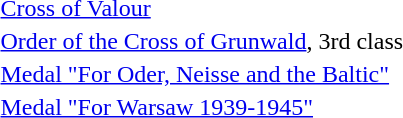<table>
<tr>
<td></td>
<td><a href='#'>Cross of Valour</a></td>
</tr>
<tr>
<td></td>
<td><a href='#'>Order of the Cross of Grunwald</a>, 3rd class</td>
</tr>
<tr>
<td></td>
<td><a href='#'>Medal "For Oder, Neisse and the Baltic"</a></td>
</tr>
<tr>
<td></td>
<td><a href='#'>Medal "For Warsaw 1939-1945"</a></td>
</tr>
<tr>
</tr>
</table>
